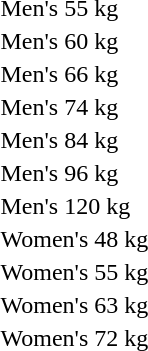<table>
<tr>
<td rowspan=2>Men's 55 kg<br></td>
<td rowspan=2></td>
<td rowspan=2></td>
<td></td>
</tr>
<tr>
<td></td>
</tr>
<tr>
<td rowspan=2>Men's 60 kg<br></td>
<td rowspan=2></td>
<td rowspan=2></td>
<td></td>
</tr>
<tr>
<td></td>
</tr>
<tr>
<td rowspan=2>Men's 66 kg<br></td>
<td rowspan=2></td>
<td rowspan=2></td>
<td></td>
</tr>
<tr>
<td></td>
</tr>
<tr>
<td rowspan=2>Men's 74 kg<br></td>
<td rowspan=2></td>
<td rowspan=2></td>
<td></td>
</tr>
<tr>
<td></td>
</tr>
<tr>
<td rowspan=2>Men's 84 kg<br></td>
<td rowspan=2></td>
<td rowspan=2></td>
<td></td>
</tr>
<tr>
<td></td>
</tr>
<tr>
<td rowspan=2>Men's 96 kg<br></td>
<td rowspan=2></td>
<td rowspan=2></td>
<td></td>
</tr>
<tr>
<td></td>
</tr>
<tr>
<td rowspan=2>Men's 120 kg<br></td>
<td rowspan=2></td>
<td rowspan=2></td>
<td></td>
</tr>
<tr>
<td></td>
</tr>
<tr>
<td rowspan=2>Women's 48 kg<br></td>
<td rowspan=2></td>
<td rowspan=2></td>
<td></td>
</tr>
<tr>
<td></td>
</tr>
<tr>
<td rowspan=2>Women's 55 kg<br></td>
<td rowspan=2></td>
<td rowspan=2></td>
<td></td>
</tr>
<tr>
<td></td>
</tr>
<tr>
<td rowspan=2>Women's 63 kg<br></td>
<td rowspan=2></td>
<td rowspan=2></td>
<td></td>
</tr>
<tr>
<td></td>
</tr>
<tr>
<td rowspan=2>Women's 72 kg<br></td>
<td rowspan=2></td>
<td rowspan=2></td>
<td></td>
</tr>
<tr>
<td></td>
</tr>
</table>
